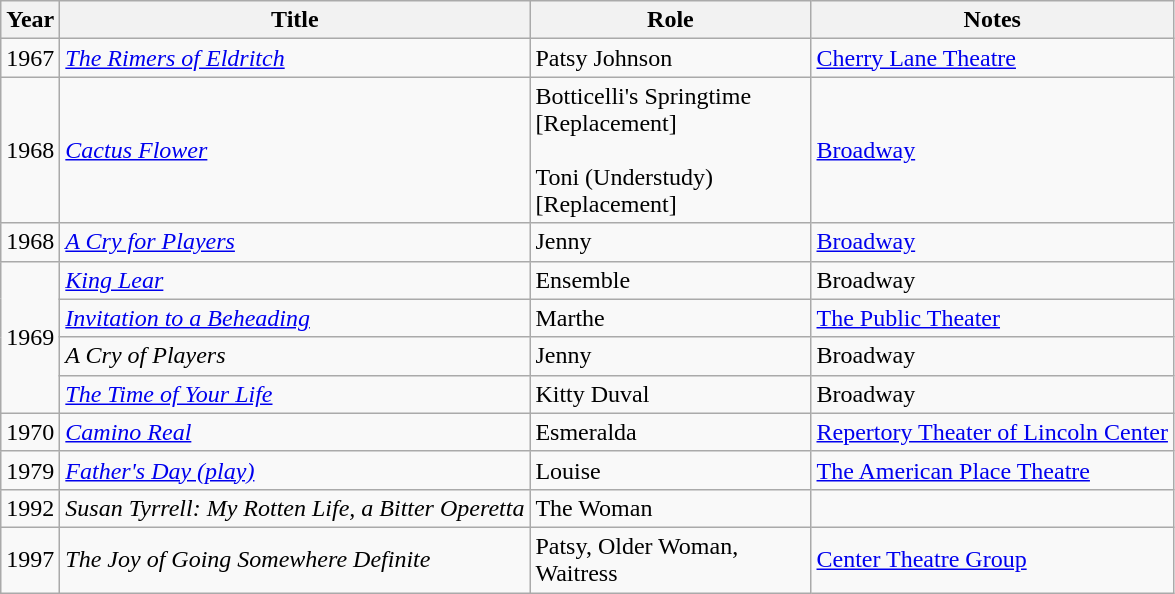<table class="wikitable sortable">
<tr>
<th style="width:20px;">Year</th>
<th>Title</th>
<th style="width:180px;">Role</th>
<th class="unsortable">Notes</th>
</tr>
<tr>
<td>1967</td>
<td><em><a href='#'>The Rimers of Eldritch</a></em></td>
<td>Patsy Johnson</td>
<td><a href='#'>Cherry Lane Theatre</a></td>
</tr>
<tr>
<td>1968</td>
<td><em><a href='#'>Cactus Flower</a></em></td>
<td>Botticelli's Springtime [Replacement] <br><br>Toni (Understudy) [Replacement]</td>
<td><a href='#'>Broadway</a></td>
</tr>
<tr>
<td>1968</td>
<td><em><a href='#'>A Cry for Players</a></em></td>
<td>Jenny</td>
<td><a href='#'>Broadway</a></td>
</tr>
<tr>
<td rowspan=4>1969</td>
<td><em><a href='#'>King Lear</a></em></td>
<td>Ensemble</td>
<td>Broadway</td>
</tr>
<tr>
<td><em><a href='#'>Invitation to a Beheading</a></em></td>
<td>Marthe</td>
<td><a href='#'>The Public Theater</a></td>
</tr>
<tr>
<td><em>A Cry of Players</em></td>
<td>Jenny</td>
<td>Broadway</td>
</tr>
<tr>
<td><em><a href='#'>The Time of Your Life</a></em></td>
<td>Kitty Duval</td>
<td>Broadway</td>
</tr>
<tr>
<td>1970</td>
<td><em><a href='#'>Camino Real</a></em></td>
<td>Esmeralda</td>
<td><a href='#'>Repertory Theater of Lincoln Center</a></td>
</tr>
<tr>
<td>1979</td>
<td><em><a href='#'>Father's Day (play)</a></em></td>
<td>Louise</td>
<td><a href='#'>The American Place Theatre</a></td>
</tr>
<tr>
<td>1992</td>
<td><em>Susan Tyrrell: My Rotten Life, a Bitter Operetta</em></td>
<td>The Woman</td>
<td></td>
</tr>
<tr>
<td>1997</td>
<td><em>The Joy of Going Somewhere Definite</em> </td>
<td>Patsy, Older Woman, Waitress</td>
<td><a href='#'>Center Theatre Group</a></td>
</tr>
</table>
